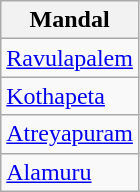<table class="wikitable sortable static-row-numbers static-row-header-hash">
<tr>
<th>Mandal</th>
</tr>
<tr>
<td><a href='#'>Ravulapalem</a></td>
</tr>
<tr>
<td><a href='#'>Kothapeta</a></td>
</tr>
<tr>
<td><a href='#'>Atreyapuram</a></td>
</tr>
<tr>
<td><a href='#'>Alamuru</a></td>
</tr>
</table>
